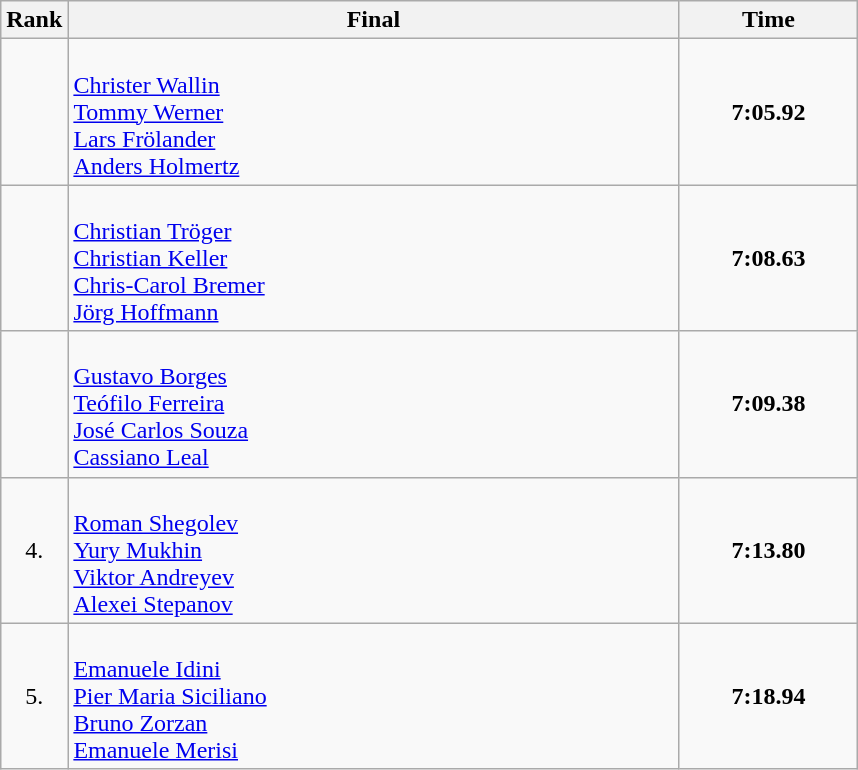<table class="wikitable">
<tr>
<th>Rank</th>
<th style="width: 25em">Final</th>
<th style="width: 7em">Time</th>
</tr>
<tr>
<td align="center"></td>
<td><strong></strong><br><a href='#'>Christer Wallin</a><br><a href='#'>Tommy Werner</a><br><a href='#'>Lars Frölander</a><br><a href='#'>Anders Holmertz</a></td>
<td align="center"><strong>7:05.92</strong></td>
</tr>
<tr>
<td align="center"></td>
<td><strong></strong><br><a href='#'>Christian Tröger</a><br><a href='#'>Christian Keller</a><br><a href='#'>Chris-Carol Bremer</a><br><a href='#'>Jörg Hoffmann</a></td>
<td align="center"><strong>7:08.63</strong></td>
</tr>
<tr>
<td align="center"></td>
<td><strong></strong><br><a href='#'>Gustavo Borges</a><br><a href='#'>Teófilo Ferreira</a><br><a href='#'>José Carlos Souza</a><br><a href='#'>Cassiano Leal</a></td>
<td align="center"><strong>7:09.38</strong></td>
</tr>
<tr>
<td align="center">4.</td>
<td><strong></strong><br><a href='#'>Roman Shegolev</a><br><a href='#'>Yury Mukhin</a><br><a href='#'>Viktor Andreyev</a><br><a href='#'>Alexei Stepanov</a></td>
<td align="center"><strong>7:13.80</strong></td>
</tr>
<tr>
<td align="center">5.</td>
<td><strong></strong><br><a href='#'>Emanuele Idini</a><br><a href='#'>Pier Maria Siciliano</a><br><a href='#'>Bruno Zorzan</a><br><a href='#'>Emanuele Merisi</a></td>
<td align="center"><strong>7:18.94</strong></td>
</tr>
</table>
